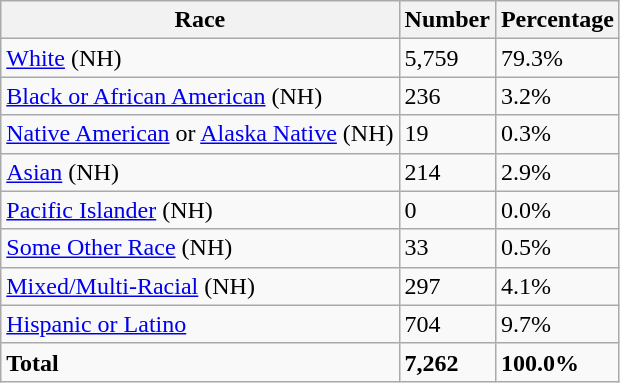<table class="wikitable">
<tr>
<th>Race</th>
<th>Number</th>
<th>Percentage</th>
</tr>
<tr>
<td><a href='#'>White</a> (NH)</td>
<td>5,759</td>
<td>79.3%</td>
</tr>
<tr>
<td><a href='#'>Black or African American</a> (NH)</td>
<td>236</td>
<td>3.2%</td>
</tr>
<tr>
<td><a href='#'>Native American</a> or <a href='#'>Alaska Native</a> (NH)</td>
<td>19</td>
<td>0.3%</td>
</tr>
<tr>
<td><a href='#'>Asian</a> (NH)</td>
<td>214</td>
<td>2.9%</td>
</tr>
<tr>
<td><a href='#'>Pacific Islander</a> (NH)</td>
<td>0</td>
<td>0.0%</td>
</tr>
<tr>
<td><a href='#'>Some Other Race</a> (NH)</td>
<td>33</td>
<td>0.5%</td>
</tr>
<tr>
<td><a href='#'>Mixed/Multi-Racial</a> (NH)</td>
<td>297</td>
<td>4.1%</td>
</tr>
<tr>
<td><a href='#'>Hispanic or Latino</a></td>
<td>704</td>
<td>9.7%</td>
</tr>
<tr>
<td><strong>Total</strong></td>
<td><strong>7,262</strong></td>
<td><strong>100.0%</strong></td>
</tr>
</table>
